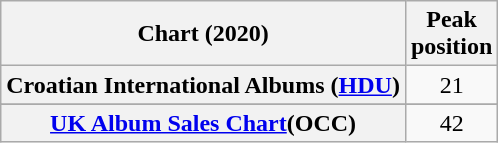<table class="wikitable sortable plainrowheaders">
<tr>
<th scope="col">Chart (2020)</th>
<th scope="col">Peak<br>position</th>
</tr>
<tr>
<th scope="row">Croatian International Albums (<a href='#'>HDU</a>)</th>
<td align="center">21</td>
</tr>
<tr>
</tr>
<tr>
</tr>
<tr>
</tr>
<tr>
</tr>
<tr>
<th scope="row"><a href='#'>UK Album Sales Chart</a>(OCC)</th>
<td align="center">42</td>
</tr>
</table>
